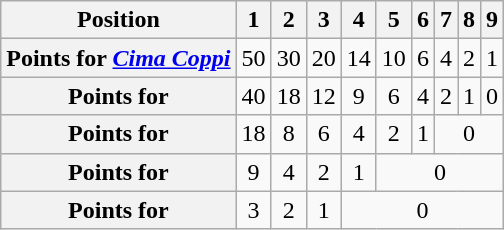<table class="wikitable floatright" style="text-align:center;">
<tr>
<th scope="col">Position</th>
<th scope="col">1</th>
<th scope="col">2</th>
<th scope="col">3</th>
<th scope="col">4</th>
<th scope="col">5</th>
<th scope="col">6</th>
<th scope="col">7</th>
<th scope="col">8</th>
<th scope="col">9</th>
</tr>
<tr>
<th scope="row">Points for <em><a href='#'>Cima Coppi</a></em></th>
<td>50</td>
<td>30</td>
<td>20</td>
<td>14</td>
<td>10</td>
<td>6</td>
<td>4</td>
<td>2</td>
<td>1</td>
</tr>
<tr>
<th scope="row">Points for </th>
<td>40</td>
<td>18</td>
<td>12</td>
<td>9</td>
<td>6</td>
<td>4</td>
<td>2</td>
<td>1</td>
<td>0</td>
</tr>
<tr>
<th scope="row">Points for </th>
<td>18</td>
<td>8</td>
<td>6</td>
<td>4</td>
<td>2</td>
<td>1</td>
<td colspan=3>0</td>
</tr>
<tr>
<th scope="row">Points for </th>
<td>9</td>
<td>4</td>
<td>2</td>
<td>1</td>
<td colspan=5>0</td>
</tr>
<tr>
<th scope="row">Points for </th>
<td>3</td>
<td>2</td>
<td>1</td>
<td colspan=6>0</td>
</tr>
</table>
